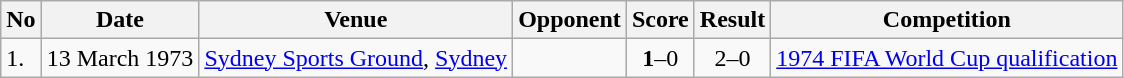<table class="wikitable" style="font-size:100%;">
<tr>
<th>No</th>
<th>Date</th>
<th>Venue</th>
<th>Opponent</th>
<th>Score</th>
<th>Result</th>
<th>Competition</th>
</tr>
<tr>
<td>1.</td>
<td>13 March 1973</td>
<td><a href='#'>Sydney Sports Ground</a>, <a href='#'>Sydney</a></td>
<td></td>
<td align=center><strong>1</strong>–0</td>
<td align=center>2–0</td>
<td><a href='#'>1974 FIFA World Cup qualification</a></td>
</tr>
</table>
